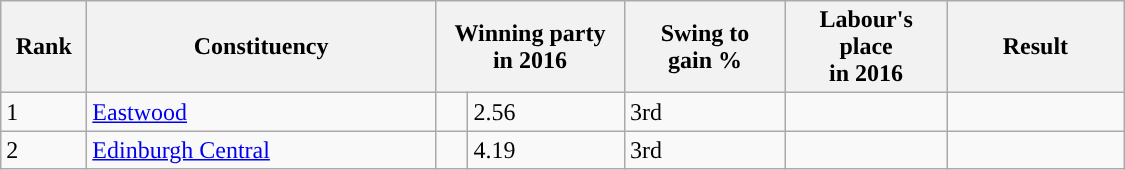<table class="wikitable" style="width:750px">
<tr>
<th style="width:50px;">Rank</th>
<th style="width:225px;">Constituency</th>
<th colspan="2" style="width:175px;" class=nowrap>Winning party<br>in 2016</th>
<th style="width:100px;">Swing to<br>gain %</th>
<th style="width:100px;">Labour's place<br>in 2016</th>
<th colspan="2" style="width:175px;">Result</th>
</tr>
<tr>
<td>1</td>
<td><a href='#'>Eastwood</a></td>
<td></td>
<td>2.56</td>
<td>3rd</td>
<td style="color:inherit;background-color: "></td>
<td></td>
</tr>
<tr>
<td>2</td>
<td><a href='#'>Edinburgh Central</a></td>
<td></td>
<td>4.19</td>
<td>3rd</td>
<td style="color:inherit;background-color: "></td>
<td><strong></strong></td>
</tr>
</table>
